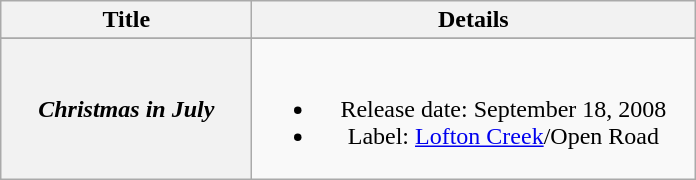<table class="wikitable plainrowheaders" style="text-align:center">
<tr>
<th style="width:10em;">Title</th>
<th style="width:18em;">Details</th>
</tr>
<tr>
</tr>
<tr>
<th scope="row"><em>Christmas in July</em></th>
<td><br><ul><li>Release date: September 18, 2008</li><li>Label: <a href='#'>Lofton Creek</a>/Open Road</li></ul></td>
</tr>
</table>
